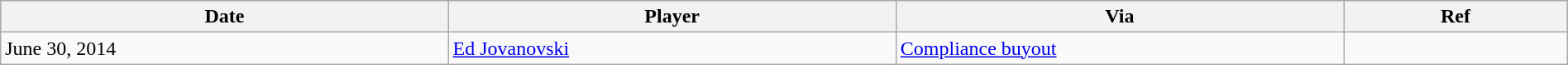<table class="wikitable" style="width:100%;">
<tr style="text-align:center; background:#ddd;">
<th style="width:20%;">Date</th>
<th style="width:20%;">Player</th>
<th style="width:20%;">Via</th>
<th style="width:10%;">Ref</th>
</tr>
<tr>
<td>June 30, 2014</td>
<td><a href='#'>Ed Jovanovski</a></td>
<td><a href='#'>Compliance buyout</a></td>
<td></td>
</tr>
</table>
